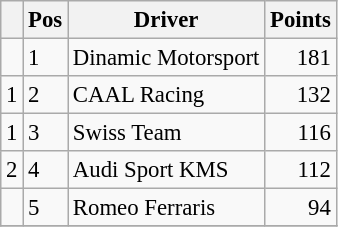<table class="wikitable" style="font-size: 95%;">
<tr>
<th></th>
<th>Pos</th>
<th>Driver</th>
<th>Points</th>
</tr>
<tr>
<td align="left"></td>
<td>1</td>
<td> Dinamic Motorsport</td>
<td align="right">181</td>
</tr>
<tr>
<td align="left"> 1</td>
<td>2</td>
<td> CAAL Racing</td>
<td align="right">132</td>
</tr>
<tr>
<td align="left"> 1</td>
<td>3</td>
<td> Swiss Team</td>
<td align="right">116</td>
</tr>
<tr>
<td align="left"> 2</td>
<td>4</td>
<td> Audi Sport KMS</td>
<td align="right">112</td>
</tr>
<tr>
<td align="left"></td>
<td>5</td>
<td> Romeo Ferraris</td>
<td align="right">94</td>
</tr>
<tr>
</tr>
</table>
